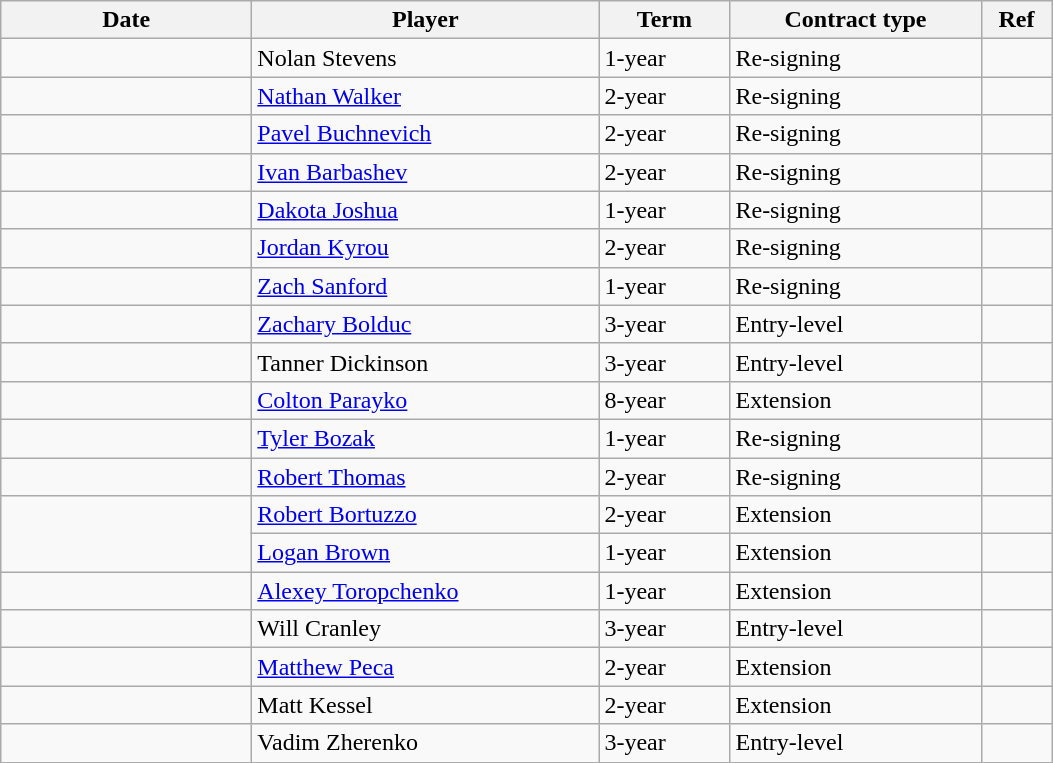<table class="wikitable">
<tr>
<th style="width: 10em;">Date</th>
<th style="width: 14em;">Player</th>
<th style="width: 5em;">Term</th>
<th style="width: 10em;">Contract type</th>
<th style="width: 2.5em;">Ref</th>
</tr>
<tr>
<td></td>
<td>Nolan Stevens</td>
<td>1-year</td>
<td>Re-signing</td>
<td></td>
</tr>
<tr>
<td></td>
<td><a href='#'>Nathan Walker</a></td>
<td>2-year</td>
<td>Re-signing</td>
<td></td>
</tr>
<tr>
<td></td>
<td><a href='#'>Pavel Buchnevich</a></td>
<td>2-year</td>
<td>Re-signing</td>
<td></td>
</tr>
<tr>
<td></td>
<td><a href='#'>Ivan Barbashev</a></td>
<td>2-year</td>
<td>Re-signing</td>
<td></td>
</tr>
<tr>
<td></td>
<td><a href='#'>Dakota Joshua</a></td>
<td>1-year</td>
<td>Re-signing</td>
<td></td>
</tr>
<tr>
<td></td>
<td><a href='#'>Jordan Kyrou</a></td>
<td>2-year</td>
<td>Re-signing</td>
<td></td>
</tr>
<tr>
<td></td>
<td><a href='#'>Zach Sanford</a></td>
<td>1-year</td>
<td>Re-signing</td>
<td></td>
</tr>
<tr>
<td></td>
<td><a href='#'>Zachary Bolduc</a></td>
<td>3-year</td>
<td>Entry-level</td>
<td></td>
</tr>
<tr>
<td></td>
<td>Tanner Dickinson</td>
<td>3-year</td>
<td>Entry-level</td>
<td></td>
</tr>
<tr>
<td></td>
<td><a href='#'>Colton Parayko</a></td>
<td>8-year</td>
<td>Extension</td>
<td></td>
</tr>
<tr>
<td></td>
<td><a href='#'>Tyler Bozak</a></td>
<td>1-year</td>
<td>Re-signing</td>
<td></td>
</tr>
<tr>
<td></td>
<td><a href='#'>Robert Thomas</a></td>
<td>2-year</td>
<td>Re-signing</td>
<td></td>
</tr>
<tr>
<td rowspan=2></td>
<td><a href='#'>Robert Bortuzzo</a></td>
<td>2-year</td>
<td>Extension</td>
<td></td>
</tr>
<tr>
<td><a href='#'>Logan Brown</a></td>
<td>1-year</td>
<td>Extension</td>
<td></td>
</tr>
<tr>
<td></td>
<td><a href='#'>Alexey Toropchenko</a></td>
<td>1-year</td>
<td>Extension</td>
<td></td>
</tr>
<tr>
<td></td>
<td>Will Cranley</td>
<td>3-year</td>
<td>Entry-level</td>
<td></td>
</tr>
<tr>
<td></td>
<td><a href='#'>Matthew Peca</a></td>
<td>2-year</td>
<td>Extension</td>
<td></td>
</tr>
<tr>
<td></td>
<td>Matt Kessel</td>
<td>2-year</td>
<td>Extension</td>
<td></td>
</tr>
<tr>
<td></td>
<td>Vadim Zherenko</td>
<td>3-year</td>
<td>Entry-level</td>
<td></td>
</tr>
</table>
